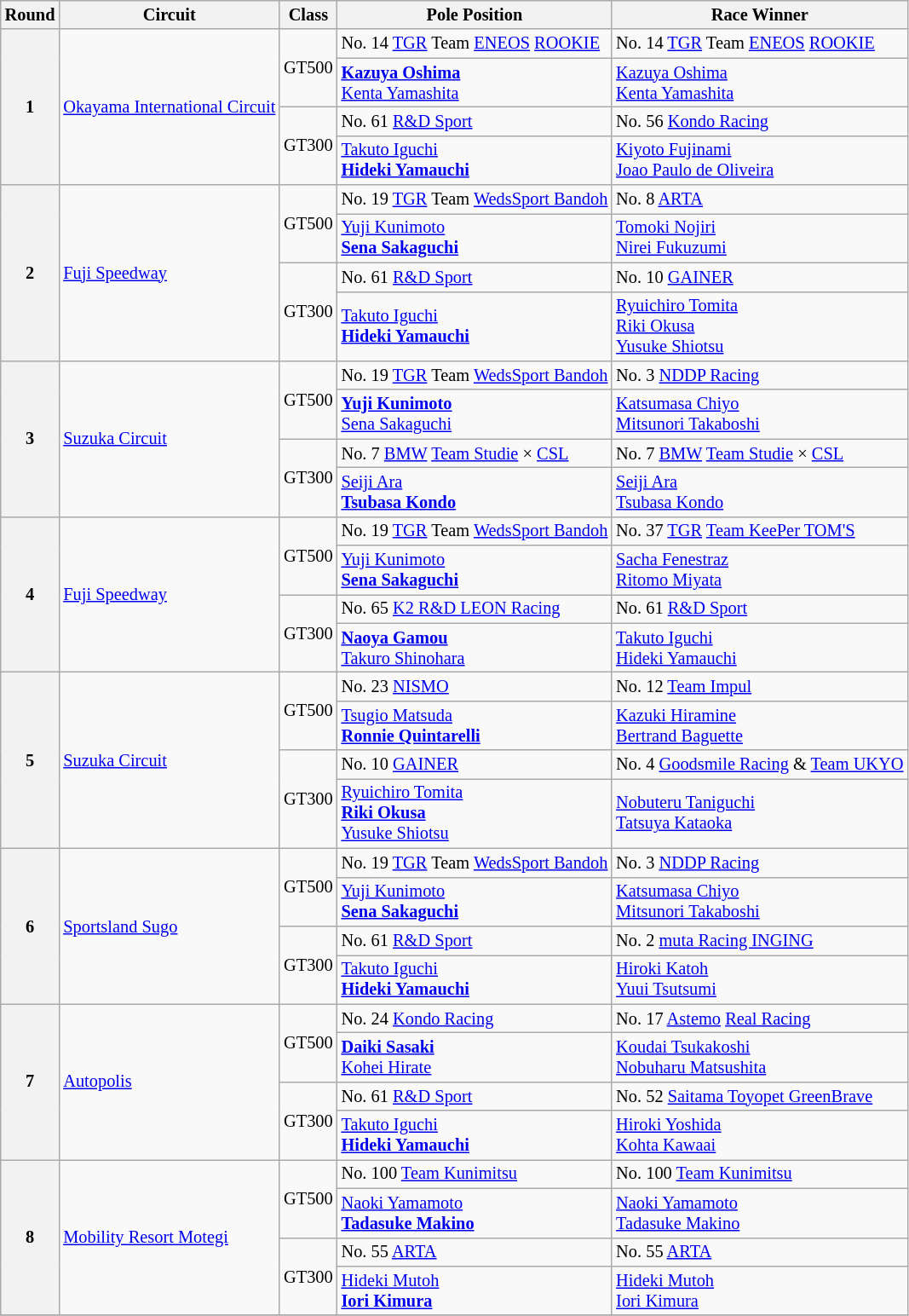<table class="wikitable" style="font-size:85%;">
<tr>
<th>Round</th>
<th>Circuit</th>
<th>Class</th>
<th>Pole Position</th>
<th>Race Winner</th>
</tr>
<tr>
<th rowspan="4">1</th>
<td rowspan="4"><a href='#'>Okayama International Circuit</a></td>
<td align="center" rowspan=2>GT500</td>
<td>No. 14 <a href='#'>TGR</a> Team <a href='#'>ENEOS</a> <a href='#'>ROOKIE</a></td>
<td>No. 14 <a href='#'>TGR</a> Team <a href='#'>ENEOS</a> <a href='#'>ROOKIE</a></td>
</tr>
<tr>
<td><strong> <a href='#'>Kazuya Oshima</a></strong><br> <a href='#'>Kenta Yamashita</a></td>
<td> <a href='#'>Kazuya Oshima</a><br> <a href='#'>Kenta Yamashita</a></td>
</tr>
<tr>
<td align="center" rowspan=2>GT300</td>
<td>No. 61 <a href='#'>R&D Sport</a></td>
<td>No. 56 <a href='#'>Kondo Racing</a></td>
</tr>
<tr>
<td> <a href='#'>Takuto Iguchi</a><br><strong> <a href='#'>Hideki Yamauchi</a></strong></td>
<td> <a href='#'>Kiyoto Fujinami</a><br> <a href='#'>Joao Paulo de Oliveira</a></td>
</tr>
<tr>
<th rowspan="4">2</th>
<td rowspan="4"><a href='#'>Fuji Speedway</a></td>
<td align="center" rowspan=2>GT500</td>
<td>No. 19 <a href='#'>TGR</a> Team <a href='#'>WedsSport Bandoh</a></td>
<td>No. 8 <a href='#'>ARTA</a></td>
</tr>
<tr>
<td> <a href='#'>Yuji Kunimoto</a><br><strong> <a href='#'>Sena Sakaguchi</a></strong></td>
<td> <a href='#'>Tomoki Nojiri</a><br> <a href='#'>Nirei Fukuzumi</a></td>
</tr>
<tr>
<td align="center" rowspan=2>GT300</td>
<td>No. 61 <a href='#'>R&D Sport</a></td>
<td>No. 10 <a href='#'>GAINER</a></td>
</tr>
<tr>
<td> <a href='#'>Takuto Iguchi</a><br><strong> <a href='#'>Hideki Yamauchi</a></strong></td>
<td> <a href='#'>Ryuichiro Tomita</a><br> <a href='#'>Riki Okusa</a><br> <a href='#'>Yusuke Shiotsu</a></td>
</tr>
<tr>
<th rowspan="4">3</th>
<td rowspan="4"><a href='#'>Suzuka Circuit</a></td>
<td align="center" rowspan=2>GT500</td>
<td>No. 19 <a href='#'>TGR</a> Team <a href='#'>WedsSport Bandoh</a></td>
<td>No. 3 <a href='#'>NDDP Racing</a></td>
</tr>
<tr>
<td><strong> <a href='#'>Yuji Kunimoto</a> </strong> <br> <a href='#'>Sena Sakaguchi</a></td>
<td> <a href='#'>Katsumasa Chiyo</a><br> <a href='#'>Mitsunori Takaboshi</a></td>
</tr>
<tr>
<td align="center" rowspan=2>GT300</td>
<td>No. 7 <a href='#'>BMW</a> <a href='#'>Team Studie</a> × <a href='#'>CSL</a></td>
<td>No. 7 <a href='#'>BMW</a> <a href='#'>Team Studie</a> × <a href='#'>CSL</a></td>
</tr>
<tr>
<td> <a href='#'>Seiji Ara</a>  <br> <strong><a href='#'>Tsubasa Kondo</a></strong></td>
<td> <a href='#'>Seiji Ara</a>  <br> <a href='#'>Tsubasa Kondo</a></td>
</tr>
<tr>
<th rowspan="4">4</th>
<td rowspan="4"><a href='#'>Fuji Speedway</a></td>
<td align="center" rowspan=2>GT500</td>
<td>No. 19 <a href='#'>TGR</a> Team <a href='#'>WedsSport Bandoh</a></td>
<td>No. 37 <a href='#'>TGR</a> <a href='#'>Team KeePer TOM'S</a></td>
</tr>
<tr>
<td> <a href='#'>Yuji Kunimoto</a><br><strong> <a href='#'>Sena Sakaguchi</a></strong></td>
<td> <a href='#'>Sacha Fenestraz</a><br> <a href='#'>Ritomo Miyata</a></td>
</tr>
<tr>
<td align="center" rowspan=2>GT300</td>
<td>No. 65 <a href='#'>K2 R&D LEON Racing</a></td>
<td>No. 61 <a href='#'>R&D Sport</a></td>
</tr>
<tr>
<td> <strong><a href='#'>Naoya Gamou</a></strong> <br> <a href='#'>Takuro Shinohara</a></td>
<td> <a href='#'>Takuto Iguchi</a><br> <a href='#'>Hideki Yamauchi</a></td>
</tr>
<tr>
<th rowspan="4">5</th>
<td rowspan="4"><a href='#'>Suzuka Circuit</a></td>
<td align="center" rowspan=2>GT500</td>
<td>No. 23 <a href='#'>NISMO</a></td>
<td>No. 12 <a href='#'>Team Impul</a></td>
</tr>
<tr>
<td> <a href='#'>Tsugio Matsuda</a><br><strong> <a href='#'>Ronnie Quintarelli</a></strong></td>
<td> <a href='#'>Kazuki Hiramine</a><br> <a href='#'>Bertrand Baguette</a></td>
</tr>
<tr>
<td align="center" rowspan=2>GT300</td>
<td>No. 10 <a href='#'>GAINER</a></td>
<td>No. 4 <a href='#'>Goodsmile Racing</a> & <a href='#'>Team UKYO</a></td>
</tr>
<tr>
<td> <a href='#'>Ryuichiro Tomita</a><br> <strong><a href='#'>Riki Okusa</a></strong> <br> <a href='#'>Yusuke Shiotsu</a></td>
<td> <a href='#'>Nobuteru Taniguchi</a><br> <a href='#'>Tatsuya Kataoka</a></td>
</tr>
<tr>
<th rowspan="4">6</th>
<td rowspan="4"><a href='#'>Sportsland Sugo</a></td>
<td align="center" rowspan=2>GT500</td>
<td>No. 19 <a href='#'>TGR</a> Team <a href='#'>WedsSport Bandoh</a></td>
<td>No. 3 <a href='#'>NDDP Racing</a></td>
</tr>
<tr>
<td> <a href='#'>Yuji Kunimoto</a><br><strong> <a href='#'>Sena Sakaguchi</a></strong></td>
<td> <a href='#'>Katsumasa Chiyo</a><br> <a href='#'>Mitsunori Takaboshi</a></td>
</tr>
<tr>
<td align="center" rowspan=2>GT300</td>
<td>No. 61 <a href='#'>R&D Sport</a></td>
<td>No. 2 <a href='#'>muta Racing INGING</a></td>
</tr>
<tr>
<td> <a href='#'>Takuto Iguchi</a><br><strong> <a href='#'>Hideki Yamauchi</a></strong></td>
<td> <a href='#'>Hiroki Katoh</a> <br> <a href='#'>Yuui Tsutsumi</a></td>
</tr>
<tr>
<th rowspan="4">7</th>
<td rowspan="4"><a href='#'>Autopolis</a></td>
<td align="center" rowspan=2>GT500</td>
<td>No. 24 <a href='#'>Kondo Racing</a></td>
<td>No. 17 <a href='#'>Astemo</a> <a href='#'>Real Racing</a></td>
</tr>
<tr>
<td><strong> <a href='#'>Daiki Sasaki</a></strong><br> <a href='#'>Kohei Hirate</a></td>
<td> <a href='#'>Koudai Tsukakoshi</a><br> <a href='#'>Nobuharu Matsushita</a></td>
</tr>
<tr>
<td align="center" rowspan=2>GT300</td>
<td>No. 61 <a href='#'>R&D Sport</a></td>
<td>No. 52 <a href='#'>Saitama Toyopet GreenBrave</a></td>
</tr>
<tr>
<td> <a href='#'>Takuto Iguchi</a><br><strong> <a href='#'>Hideki Yamauchi</a></strong></td>
<td> <a href='#'>Hiroki Yoshida</a><br> <a href='#'>Kohta Kawaai</a></td>
</tr>
<tr>
<th rowspan="4">8</th>
<td rowspan="4"><a href='#'>Mobility Resort Motegi</a></td>
<td align="center" rowspan=2>GT500</td>
<td>No. 100 <a href='#'>Team Kunimitsu</a></td>
<td>No. 100 <a href='#'>Team Kunimitsu</a></td>
</tr>
<tr>
<td> <a href='#'>Naoki Yamamoto</a><br><strong> <a href='#'>Tadasuke Makino</a></strong></td>
<td> <a href='#'>Naoki Yamamoto</a><br> <a href='#'>Tadasuke Makino</a></td>
</tr>
<tr>
<td align="center" rowspan=2>GT300</td>
<td>No. 55 <a href='#'>ARTA</a></td>
<td>No. 55 <a href='#'>ARTA</a></td>
</tr>
<tr>
<td> <a href='#'>Hideki Mutoh</a><br><strong> <a href='#'>Iori Kimura</a></strong></td>
<td> <a href='#'>Hideki Mutoh</a><br> <a href='#'>Iori Kimura</a></td>
</tr>
<tr>
</tr>
</table>
